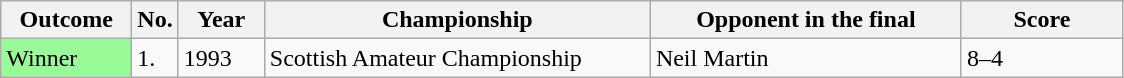<table class="wikitable sortable">
<tr>
<th width="80">Outcome</th>
<th width="20">No.</th>
<th width="50">Year</th>
<th width="250">Championship</th>
<th width="200">Opponent in the final</th>
<th width="100">Score</th>
</tr>
<tr>
<td style="background:#98FB98">Winner</td>
<td>1.</td>
<td>1993</td>
<td>Scottish Amateur Championship</td>
<td> Neil Martin</td>
<td>8–4</td>
</tr>
</table>
